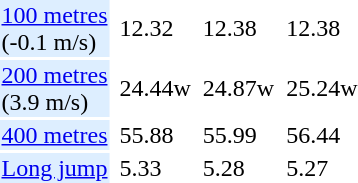<table>
<tr>
<td bgcolor = DDEEFF><a href='#'>100 metres</a> <br> (-0.1 m/s)</td>
<td></td>
<td>12.32</td>
<td></td>
<td>12.38</td>
<td></td>
<td>12.38</td>
</tr>
<tr>
<td bgcolor = DDEEFF><a href='#'>200 metres</a> <br> (3.9 m/s)</td>
<td></td>
<td>24.44w</td>
<td></td>
<td>24.87w</td>
<td></td>
<td>25.24w</td>
</tr>
<tr>
<td bgcolor = DDEEFF><a href='#'>400 metres</a></td>
<td></td>
<td>55.88</td>
<td></td>
<td>55.99</td>
<td></td>
<td>56.44</td>
</tr>
<tr>
<td bgcolor = DDEEFF><a href='#'>Long jump</a></td>
<td></td>
<td>5.33</td>
<td></td>
<td>5.28</td>
<td></td>
<td>5.27</td>
</tr>
</table>
